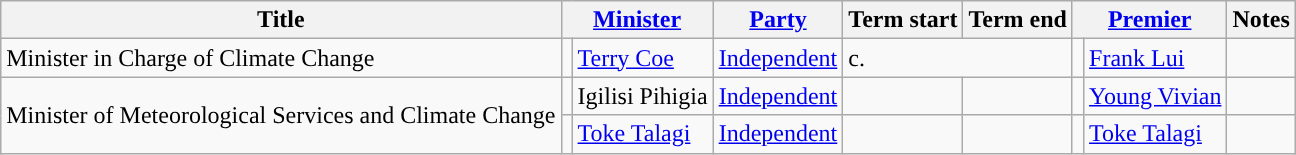<table class="wikitable sortable">
<tr>
<th>Title</th>
<th colspan=2><a href='#'>Minister</a></th>
<th><a href='#'>Party</a></th>
<th>Term start</th>
<th>Term end</th>
<th colspan=2><a href='#'>Premier</a></th>
<th class="unsortable">Notes</th>
</tr>
<tr>
<td>Minister in Charge of Climate Change</td>
<td style="color:inherit;background:"></td>
<td><a href='#'>Terry Coe</a></td>
<td><a href='#'>Independent</a></td>
<td colspan=2>c. </td>
<td style="color:inherit;background:"></td>
<td><a href='#'>Frank Lui</a></td>
<td></td>
</tr>
<tr>
<td rowspan=2>Minister of Meteorological Services and Climate Change</td>
<td style="color:inherit;background:"></td>
<td>Igilisi Pihigia</td>
<td><a href='#'>Independent</a></td>
<td></td>
<td></td>
<td style="color:inherit;background:"></td>
<td><a href='#'>Young Vivian</a></td>
<td></td>
</tr>
<tr>
<td style="color:inherit;background:"></td>
<td><a href='#'>Toke Talagi</a></td>
<td><a href='#'>Independent</a></td>
<td></td>
<td></td>
<td style="color:inherit;background:"></td>
<td><a href='#'>Toke Talagi</a></td>
<td></td>
</tr>
</table>
